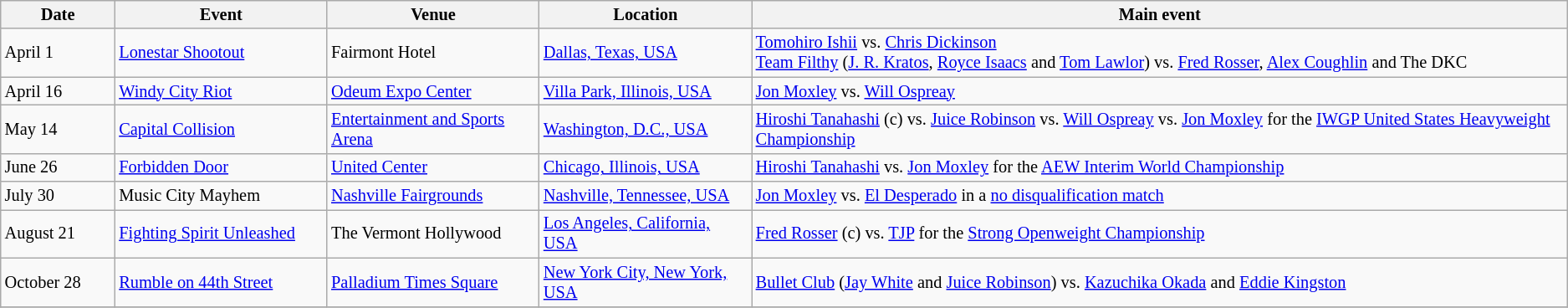<table class="sortable wikitable succession-box" style="font-size:85%">
<tr>
<th width="7%">Date</th>
<th width="13%">Event</th>
<th width="13%">Venue</th>
<th width="13%">Location</th>
<th width="50%">Main event</th>
</tr>
<tr>
<td>April 1</td>
<td><a href='#'>Lonestar Shootout</a></td>
<td>Fairmont Hotel</td>
<td><a href='#'>Dallas, Texas, USA</a></td>
<td><a href='#'>Tomohiro Ishii</a> vs. <a href='#'>Chris Dickinson</a><br><a href='#'>Team Filthy</a> (<a href='#'>J. R. Kratos</a>, <a href='#'>Royce Isaacs</a> and <a href='#'>Tom Lawlor</a>) vs. <a href='#'>Fred Rosser</a>, <a href='#'>Alex Coughlin</a> and The DKC</td>
</tr>
<tr>
<td>April 16</td>
<td><a href='#'>Windy City Riot</a></td>
<td><a href='#'>Odeum Expo Center</a></td>
<td><a href='#'>Villa Park, Illinois, USA</a></td>
<td><a href='#'>Jon Moxley</a> vs. <a href='#'>Will Ospreay</a></td>
</tr>
<tr>
<td>May 14</td>
<td><a href='#'>Capital Collision</a></td>
<td><a href='#'>Entertainment and Sports Arena</a></td>
<td><a href='#'>Washington, D.C., USA</a></td>
<td><a href='#'>Hiroshi Tanahashi</a> (c) vs. <a href='#'>Juice Robinson</a> vs. <a href='#'>Will Ospreay</a> vs. <a href='#'>Jon Moxley</a> for the <a href='#'>IWGP United States Heavyweight Championship</a></td>
</tr>
<tr>
<td>June 26</td>
<td><a href='#'>Forbidden Door</a></td>
<td><a href='#'>United Center</a></td>
<td><a href='#'>Chicago, Illinois, USA</a></td>
<td><a href='#'>Hiroshi Tanahashi</a> vs. <a href='#'>Jon Moxley</a> for the <a href='#'>AEW Interim World Championship</a></td>
</tr>
<tr>
<td>July 30</td>
<td>Music City Mayhem</td>
<td><a href='#'>Nashville Fairgrounds</a></td>
<td><a href='#'>Nashville, Tennessee, USA</a></td>
<td><a href='#'>Jon Moxley</a> vs. <a href='#'>El Desperado</a> in a <a href='#'>no disqualification match</a></td>
</tr>
<tr>
<td>August 21</td>
<td><a href='#'>Fighting Spirit Unleashed</a></td>
<td>The Vermont Hollywood</td>
<td><a href='#'>Los Angeles, California, USA</a></td>
<td><a href='#'>Fred Rosser</a> (c) vs. <a href='#'>TJP</a> for the <a href='#'>Strong Openweight Championship</a></td>
</tr>
<tr>
<td>October 28</td>
<td><a href='#'>Rumble on 44th Street</a></td>
<td><a href='#'>Palladium Times Square</a></td>
<td><a href='#'>New York City, New York, USA</a></td>
<td><a href='#'>Bullet Club</a> (<a href='#'>Jay White</a> and <a href='#'>Juice Robinson</a>) vs. <a href='#'>Kazuchika Okada</a> and <a href='#'>Eddie Kingston</a></td>
</tr>
<tr>
</tr>
</table>
